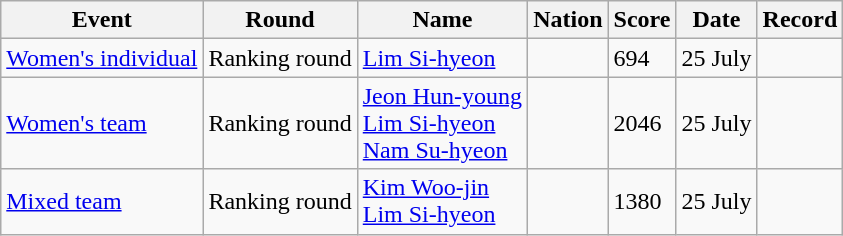<table class="wikitable">
<tr>
<th>Event</th>
<th>Round</th>
<th>Name</th>
<th>Nation</th>
<th>Score</th>
<th>Date</th>
<th>Record</th>
</tr>
<tr>
<td><a href='#'>Women's individual</a></td>
<td>Ranking round</td>
<td><a href='#'>Lim Si-hyeon</a></td>
<td></td>
<td>694</td>
<td>25 July</td>
<td><strong></strong></td>
</tr>
<tr>
<td><a href='#'>Women's team</a></td>
<td>Ranking round</td>
<td><a href='#'>Jeon Hun-young</a><br><a href='#'>Lim Si-hyeon</a><br><a href='#'>Nam Su-hyeon</a></td>
<td></td>
<td>2046</td>
<td>25 July</td>
<td></td>
</tr>
<tr>
<td><a href='#'>Mixed team</a></td>
<td>Ranking round</td>
<td><a href='#'>Kim Woo-jin</a><br><a href='#'>Lim Si-hyeon</a></td>
<td></td>
<td>1380</td>
<td>25 July</td>
<td></td>
</tr>
</table>
